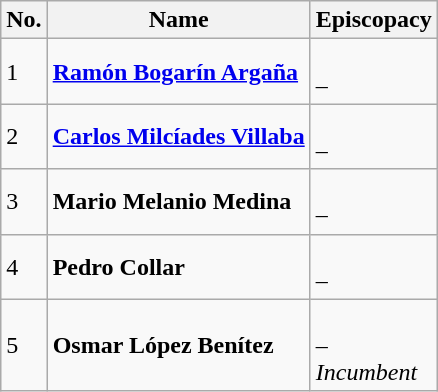<table class="wikitable">
<tr>
<th>No.</th>
<th>Name</th>
<th>Episcopacy</th>
</tr>
<tr>
<td>1</td>
<td><a href='#'><strong>Ramón Bogarín Argaña</strong></a><br></td>
<td><br>–<br></td>
</tr>
<tr>
<td>2</td>
<td><a href='#'><strong>Carlos Milcíades Villaba</strong></a><br></td>
<td><br>–<br></td>
</tr>
<tr>
<td>3</td>
<td><strong>Mario Melanio Medina</strong><br></td>
<td><br>–<br></td>
</tr>
<tr>
<td>4</td>
<td><strong>Pedro Collar</strong><br></td>
<td><br>–<br></td>
</tr>
<tr>
<td>5</td>
<td><strong>Osmar López Benítez</strong><br></td>
<td><br>–<br><em>Incumbent</em></td>
</tr>
</table>
